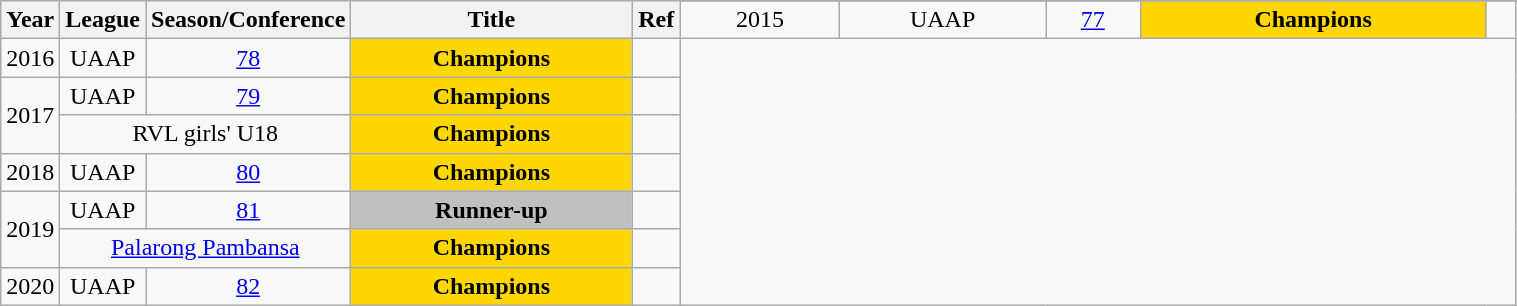<table class="wikitable sortable" style="text-align:center" width="80%">
<tr>
<th style="width:5px;" rowspan="2">Year</th>
<th style="width:25px;" rowspan="2">League</th>
<th style="width:100px;" rowspan="2">Season/Conference</th>
<th style="width:180px;" rowspan="2">Title</th>
<th style="width:25px;" rowspan="2">Ref</th>
</tr>
<tr>
<td>2015</td>
<td>UAAP</td>
<td><a href='#'>77</a></td>
<td style="background:gold"><strong>Champions</strong></td>
<td></td>
</tr>
<tr>
<td>2016</td>
<td>UAAP</td>
<td><a href='#'>78</a></td>
<td style="background:gold"><strong>Champions</strong></td>
<td></td>
</tr>
<tr>
<td rowspan=2>2017</td>
<td>UAAP</td>
<td><a href='#'>79</a></td>
<td style="background:gold"><strong>Champions</strong></td>
<td></td>
</tr>
<tr>
<td colspan=2>RVL girls' U18</td>
<td style="background:gold"><strong>Champions</strong></td>
<td></td>
</tr>
<tr>
<td>2018</td>
<td>UAAP</td>
<td><a href='#'>80</a></td>
<td style="background:gold"><strong>Champions</strong></td>
<td></td>
</tr>
<tr>
<td rowspan=2>2019</td>
<td>UAAP</td>
<td><a href='#'>81</a></td>
<td style="background:silver"><strong>Runner-up</strong></td>
<td></td>
</tr>
<tr>
<td colspan=2><a href='#'>Palarong Pambansa</a></td>
<td style="background:gold"><strong>Champions</strong></td>
<td></td>
</tr>
<tr>
<td>2020</td>
<td>UAAP</td>
<td><a href='#'>82</a></td>
<td style="background:gold"><strong>Champions</strong></td>
<td></td>
</tr>
</table>
